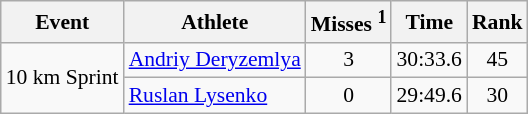<table class="wikitable" style="font-size:90%">
<tr>
<th>Event</th>
<th>Athlete</th>
<th>Misses <sup>1</sup></th>
<th>Time</th>
<th>Rank</th>
</tr>
<tr>
<td rowspan="2">10 km Sprint</td>
<td><a href='#'>Andriy Deryzemlya</a></td>
<td align="center">3</td>
<td align="center">30:33.6</td>
<td align="center">45</td>
</tr>
<tr>
<td><a href='#'>Ruslan Lysenko</a></td>
<td align="center">0</td>
<td align="center">29:49.6</td>
<td align="center">30</td>
</tr>
</table>
